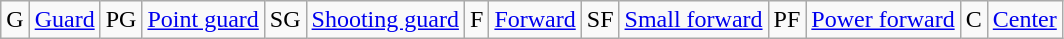<table class="wikitable">
<tr>
<td>G</td>
<td><a href='#'>Guard</a></td>
<td>PG</td>
<td><a href='#'>Point guard</a></td>
<td>SG</td>
<td><a href='#'>Shooting guard</a></td>
<td>F</td>
<td><a href='#'>Forward</a></td>
<td>SF</td>
<td><a href='#'>Small forward</a></td>
<td>PF</td>
<td><a href='#'>Power forward</a></td>
<td>C</td>
<td><a href='#'>Center</a></td>
</tr>
</table>
